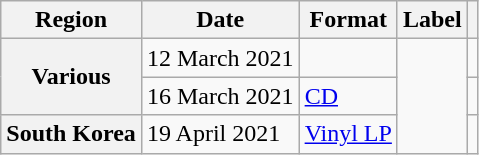<table class="wikitable plainrowheaders">
<tr>
<th scope="col">Region</th>
<th scope="col">Date</th>
<th scope="col">Format</th>
<th scope="col">Label</th>
<th scope="col"></th>
</tr>
<tr>
<th rowspan="2" scope="row">Various</th>
<td>12 March 2021</td>
<td></td>
<td rowspan="3"></td>
<td></td>
</tr>
<tr>
<td>16 March 2021</td>
<td><a href='#'>CD</a></td>
<td></td>
</tr>
<tr>
<th scope="row">South Korea</th>
<td>19 April 2021</td>
<td><a href='#'>Vinyl LP</a></td>
<td></td>
</tr>
</table>
